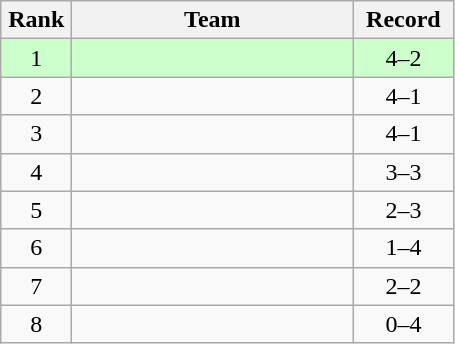<table class="wikitable" style="text-align: center;">
<tr>
<th width=40>Rank</th>
<th width=180>Team</th>
<th width=60>Record</th>
</tr>
<tr bgcolor=ccffcc>
<td>1</td>
<td align=left></td>
<td>4–2</td>
</tr>
<tr>
<td>2</td>
<td align=left></td>
<td>4–1</td>
</tr>
<tr>
<td>3</td>
<td align=left></td>
<td>4–1</td>
</tr>
<tr>
<td>4</td>
<td align=left></td>
<td>3–3</td>
</tr>
<tr>
<td>5</td>
<td align=left></td>
<td>2–3</td>
</tr>
<tr>
<td>6</td>
<td align=left></td>
<td>1–4</td>
</tr>
<tr>
<td>7</td>
<td align=left></td>
<td>2–2</td>
</tr>
<tr>
<td>8</td>
<td align=left></td>
<td>0–4</td>
</tr>
</table>
